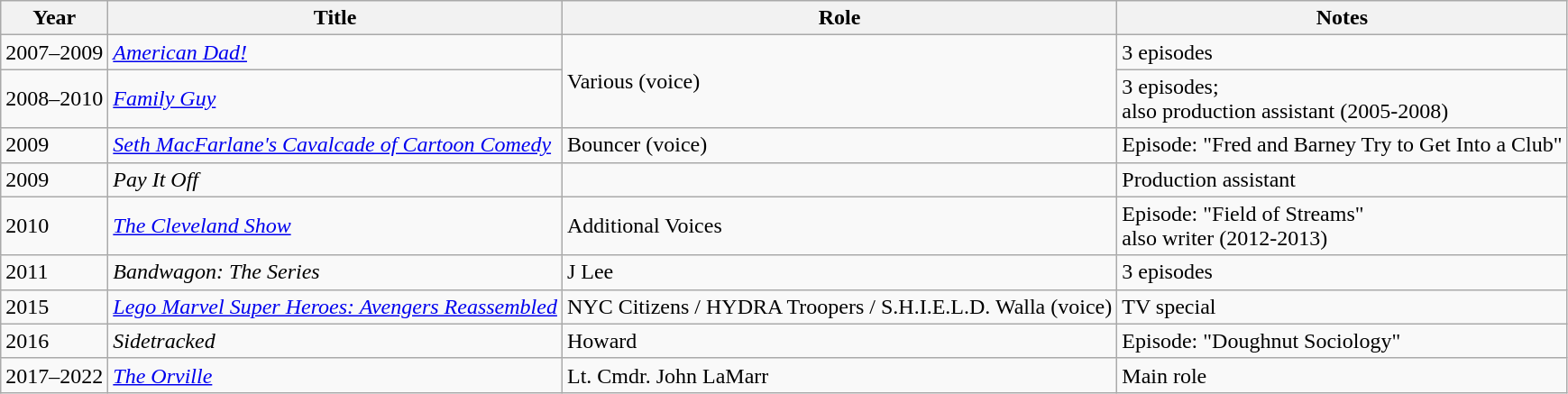<table class="wikitable unsortable">
<tr>
<th>Year</th>
<th>Title</th>
<th>Role</th>
<th>Notes</th>
</tr>
<tr>
<td>2007–2009</td>
<td><em><a href='#'>American Dad!</a></em></td>
<td rowspan="2">Various (voice)</td>
<td>3 episodes</td>
</tr>
<tr>
<td>2008–2010</td>
<td><em><a href='#'>Family Guy</a></em></td>
<td>3 episodes;<br>also production assistant (2005-2008)</td>
</tr>
<tr>
<td>2009</td>
<td><em><a href='#'>Seth MacFarlane's Cavalcade of Cartoon Comedy</a></em></td>
<td>Bouncer (voice)</td>
<td>Episode: "Fred and Barney Try to Get Into a Club"</td>
</tr>
<tr>
<td>2009</td>
<td><em>Pay It Off</em></td>
<td></td>
<td>Production assistant</td>
</tr>
<tr>
<td>2010</td>
<td><em><a href='#'>The Cleveland Show</a></em></td>
<td>Additional Voices</td>
<td>Episode: "Field of Streams"<br>also writer (2012-2013)</td>
</tr>
<tr>
<td>2011</td>
<td><em>Bandwagon: The Series</em></td>
<td>J Lee</td>
<td>3 episodes</td>
</tr>
<tr>
<td>2015</td>
<td><em><a href='#'>Lego Marvel Super Heroes: Avengers Reassembled</a></em></td>
<td>NYC Citizens / HYDRA Troopers / S.H.I.E.L.D. Walla (voice)</td>
<td>TV special</td>
</tr>
<tr>
<td>2016</td>
<td><em>Sidetracked</em></td>
<td>Howard</td>
<td>Episode: "Doughnut Sociology"</td>
</tr>
<tr>
<td>2017–2022</td>
<td><em><a href='#'>The Orville</a></em></td>
<td>Lt. Cmdr. John LaMarr</td>
<td>Main role</td>
</tr>
</table>
